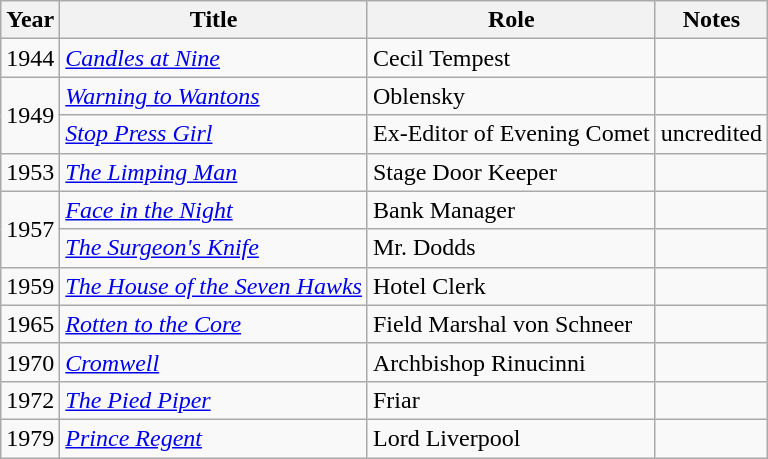<table class="wikitable sortable">
<tr>
<th>Year</th>
<th>Title</th>
<th>Role</th>
<th class = "unsortable">Notes</th>
</tr>
<tr>
<td>1944</td>
<td><em><a href='#'>Candles at Nine</a></em></td>
<td>Cecil Tempest</td>
<td></td>
</tr>
<tr>
<td rowspan=2>1949</td>
<td><em><a href='#'>Warning to Wantons</a></em></td>
<td>Oblensky</td>
<td></td>
</tr>
<tr>
<td><em><a href='#'>Stop Press Girl</a></em></td>
<td>Ex-Editor of Evening Comet</td>
<td>uncredited</td>
</tr>
<tr>
<td>1953</td>
<td><em><a href='#'>The Limping Man</a></em></td>
<td>Stage Door Keeper</td>
<td></td>
</tr>
<tr>
<td rowspan=2>1957</td>
<td><em><a href='#'>Face in the Night</a></em></td>
<td>Bank Manager</td>
<td></td>
</tr>
<tr>
<td><em><a href='#'>The Surgeon's Knife</a></em></td>
<td>Mr. Dodds</td>
<td></td>
</tr>
<tr>
<td>1959</td>
<td><em><a href='#'>The House of the Seven Hawks</a></em></td>
<td>Hotel Clerk</td>
<td></td>
</tr>
<tr>
<td>1965</td>
<td><em><a href='#'>Rotten to the Core</a></em></td>
<td>Field Marshal von Schneer</td>
<td></td>
</tr>
<tr>
<td>1970</td>
<td><em><a href='#'>Cromwell</a></em></td>
<td>Archbishop Rinucinni</td>
<td></td>
</tr>
<tr>
<td>1972</td>
<td><em><a href='#'>The Pied Piper</a></em></td>
<td>Friar</td>
<td></td>
</tr>
<tr>
<td>1979</td>
<td><em><a href='#'>Prince Regent</a></em></td>
<td>Lord Liverpool</td>
<td></td>
</tr>
</table>
